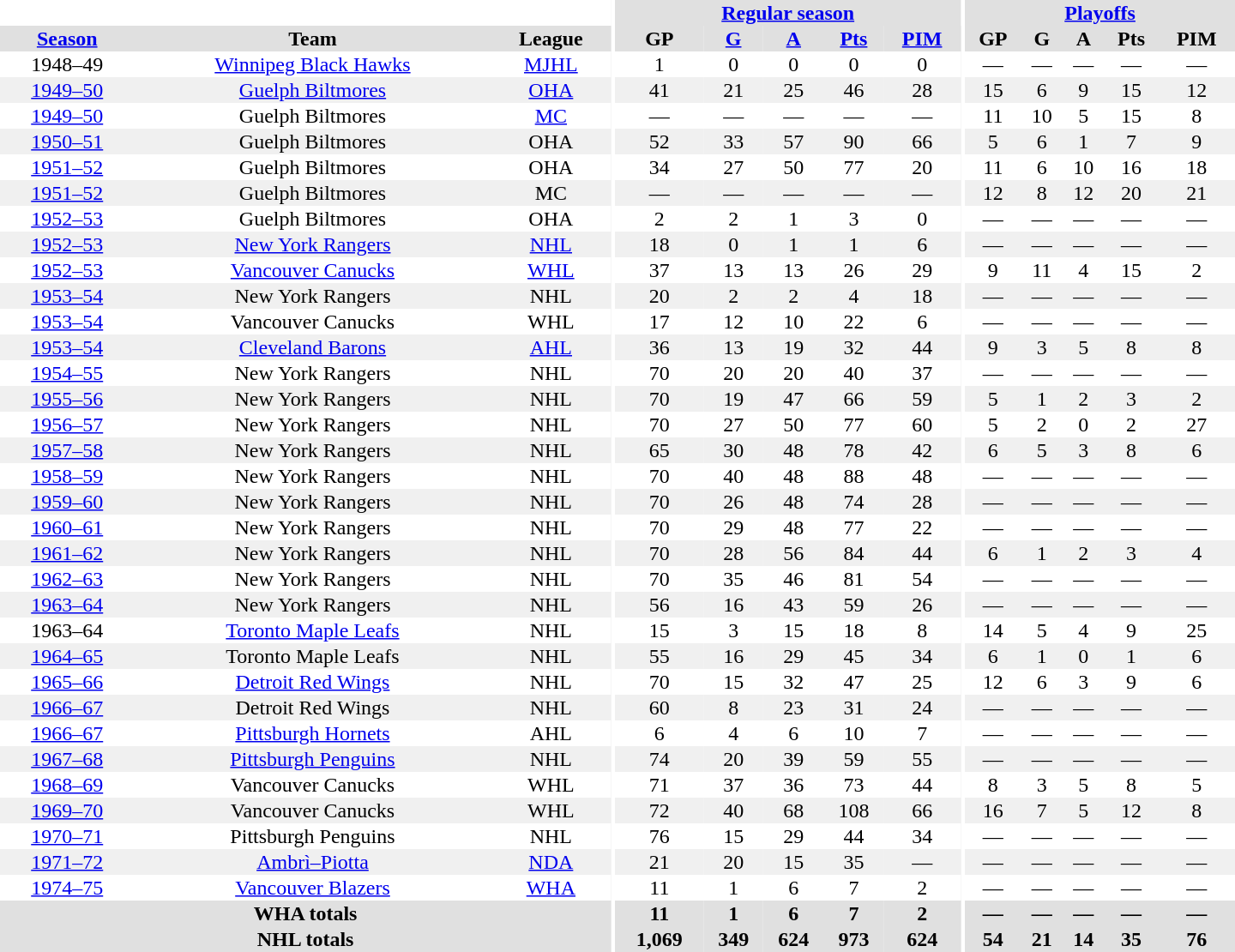<table border="0" cellpadding="1" cellspacing="0" style="text-align:center; width:60em">
<tr bgcolor="#e0e0e0">
<th colspan="3" bgcolor="#ffffff"></th>
<th rowspan="100" bgcolor="#ffffff"></th>
<th colspan="5"><a href='#'>Regular season</a></th>
<th rowspan="100" bgcolor="#ffffff"></th>
<th colspan="5"><a href='#'>Playoffs</a></th>
</tr>
<tr bgcolor="#e0e0e0">
<th><a href='#'>Season</a></th>
<th>Team</th>
<th>League</th>
<th>GP</th>
<th><a href='#'>G</a></th>
<th><a href='#'>A</a></th>
<th><a href='#'>Pts</a></th>
<th><a href='#'>PIM</a></th>
<th>GP</th>
<th>G</th>
<th>A</th>
<th>Pts</th>
<th>PIM</th>
</tr>
<tr>
<td>1948–49</td>
<td><a href='#'>Winnipeg Black Hawks</a></td>
<td><a href='#'>MJHL</a></td>
<td>1</td>
<td>0</td>
<td>0</td>
<td>0</td>
<td>0</td>
<td>—</td>
<td>—</td>
<td>—</td>
<td>—</td>
<td>—</td>
</tr>
<tr bgcolor="#f0f0f0">
<td><a href='#'>1949–50</a></td>
<td><a href='#'>Guelph Biltmores</a></td>
<td><a href='#'>OHA</a></td>
<td>41</td>
<td>21</td>
<td>25</td>
<td>46</td>
<td>28</td>
<td>15</td>
<td>6</td>
<td>9</td>
<td>15</td>
<td>12</td>
</tr>
<tr>
<td><a href='#'>1949–50</a></td>
<td>Guelph Biltmores</td>
<td><a href='#'>MC</a></td>
<td>—</td>
<td>—</td>
<td>—</td>
<td>—</td>
<td>—</td>
<td>11</td>
<td>10</td>
<td>5</td>
<td>15</td>
<td>8</td>
</tr>
<tr bgcolor="#f0f0f0">
<td><a href='#'>1950–51</a></td>
<td>Guelph Biltmores</td>
<td>OHA</td>
<td>52</td>
<td>33</td>
<td>57</td>
<td>90</td>
<td>66</td>
<td>5</td>
<td>6</td>
<td>1</td>
<td>7</td>
<td>9</td>
</tr>
<tr>
<td><a href='#'>1951–52</a></td>
<td>Guelph Biltmores</td>
<td>OHA</td>
<td>34</td>
<td>27</td>
<td>50</td>
<td>77</td>
<td>20</td>
<td>11</td>
<td>6</td>
<td>10</td>
<td>16</td>
<td>18</td>
</tr>
<tr bgcolor="#f0f0f0">
<td><a href='#'>1951–52</a></td>
<td>Guelph Biltmores</td>
<td>MC</td>
<td>—</td>
<td>—</td>
<td>—</td>
<td>—</td>
<td>—</td>
<td>12</td>
<td>8</td>
<td>12</td>
<td>20</td>
<td>21</td>
</tr>
<tr>
<td><a href='#'>1952–53</a></td>
<td>Guelph Biltmores</td>
<td>OHA</td>
<td>2</td>
<td>2</td>
<td>1</td>
<td>3</td>
<td>0</td>
<td>—</td>
<td>—</td>
<td>—</td>
<td>—</td>
<td>—</td>
</tr>
<tr bgcolor="#f0f0f0">
<td><a href='#'>1952–53</a></td>
<td><a href='#'>New York Rangers</a></td>
<td><a href='#'>NHL</a></td>
<td>18</td>
<td>0</td>
<td>1</td>
<td>1</td>
<td>6</td>
<td>—</td>
<td>—</td>
<td>—</td>
<td>—</td>
<td>—</td>
</tr>
<tr>
<td><a href='#'>1952–53</a></td>
<td><a href='#'>Vancouver Canucks</a></td>
<td><a href='#'>WHL</a></td>
<td>37</td>
<td>13</td>
<td>13</td>
<td>26</td>
<td>29</td>
<td>9</td>
<td>11</td>
<td>4</td>
<td>15</td>
<td>2</td>
</tr>
<tr bgcolor="#f0f0f0">
<td><a href='#'>1953–54</a></td>
<td>New York Rangers</td>
<td>NHL</td>
<td>20</td>
<td>2</td>
<td>2</td>
<td>4</td>
<td>18</td>
<td>—</td>
<td>—</td>
<td>—</td>
<td>—</td>
<td>—</td>
</tr>
<tr>
<td><a href='#'>1953–54</a></td>
<td>Vancouver Canucks</td>
<td>WHL</td>
<td>17</td>
<td>12</td>
<td>10</td>
<td>22</td>
<td>6</td>
<td>—</td>
<td>—</td>
<td>—</td>
<td>—</td>
<td>—</td>
</tr>
<tr bgcolor="#f0f0f0">
<td><a href='#'>1953–54</a></td>
<td><a href='#'>Cleveland Barons</a></td>
<td><a href='#'>AHL</a></td>
<td>36</td>
<td>13</td>
<td>19</td>
<td>32</td>
<td>44</td>
<td>9</td>
<td>3</td>
<td>5</td>
<td>8</td>
<td>8</td>
</tr>
<tr>
<td><a href='#'>1954–55</a></td>
<td>New York Rangers</td>
<td>NHL</td>
<td>70</td>
<td>20</td>
<td>20</td>
<td>40</td>
<td>37</td>
<td>—</td>
<td>—</td>
<td>—</td>
<td>—</td>
<td>—</td>
</tr>
<tr bgcolor="#f0f0f0">
<td><a href='#'>1955–56</a></td>
<td>New York Rangers</td>
<td>NHL</td>
<td>70</td>
<td>19</td>
<td>47</td>
<td>66</td>
<td>59</td>
<td>5</td>
<td>1</td>
<td>2</td>
<td>3</td>
<td>2</td>
</tr>
<tr>
<td><a href='#'>1956–57</a></td>
<td>New York Rangers</td>
<td>NHL</td>
<td>70</td>
<td>27</td>
<td>50</td>
<td>77</td>
<td>60</td>
<td>5</td>
<td>2</td>
<td>0</td>
<td>2</td>
<td>27</td>
</tr>
<tr bgcolor="#f0f0f0">
<td><a href='#'>1957–58</a></td>
<td>New York Rangers</td>
<td>NHL</td>
<td>65</td>
<td>30</td>
<td>48</td>
<td>78</td>
<td>42</td>
<td>6</td>
<td>5</td>
<td>3</td>
<td>8</td>
<td>6</td>
</tr>
<tr>
<td><a href='#'>1958–59</a></td>
<td>New York Rangers</td>
<td>NHL</td>
<td>70</td>
<td>40</td>
<td>48</td>
<td>88</td>
<td>48</td>
<td>—</td>
<td>—</td>
<td>—</td>
<td>—</td>
<td>—</td>
</tr>
<tr bgcolor="#f0f0f0">
<td><a href='#'>1959–60</a></td>
<td>New York Rangers</td>
<td>NHL</td>
<td>70</td>
<td>26</td>
<td>48</td>
<td>74</td>
<td>28</td>
<td>—</td>
<td>—</td>
<td>—</td>
<td>—</td>
<td>—</td>
</tr>
<tr>
<td><a href='#'>1960–61</a></td>
<td>New York Rangers</td>
<td>NHL</td>
<td>70</td>
<td>29</td>
<td>48</td>
<td>77</td>
<td>22</td>
<td>—</td>
<td>—</td>
<td>—</td>
<td>—</td>
<td>—</td>
</tr>
<tr bgcolor="#f0f0f0">
<td><a href='#'>1961–62</a></td>
<td>New York Rangers</td>
<td>NHL</td>
<td>70</td>
<td>28</td>
<td>56</td>
<td>84</td>
<td>44</td>
<td>6</td>
<td>1</td>
<td>2</td>
<td>3</td>
<td>4</td>
</tr>
<tr>
<td><a href='#'>1962–63</a></td>
<td>New York Rangers</td>
<td>NHL</td>
<td>70</td>
<td>35</td>
<td>46</td>
<td>81</td>
<td>54</td>
<td>—</td>
<td>—</td>
<td>—</td>
<td>—</td>
<td>—</td>
</tr>
<tr bgcolor="#f0f0f0">
<td><a href='#'>1963–64</a></td>
<td>New York Rangers</td>
<td>NHL</td>
<td>56</td>
<td>16</td>
<td>43</td>
<td>59</td>
<td>26</td>
<td>—</td>
<td>—</td>
<td>—</td>
<td>—</td>
<td>—</td>
</tr>
<tr>
<td>1963–64</td>
<td><a href='#'>Toronto Maple Leafs</a></td>
<td>NHL</td>
<td>15</td>
<td>3</td>
<td>15</td>
<td>18</td>
<td>8</td>
<td>14</td>
<td>5</td>
<td>4</td>
<td>9</td>
<td>25</td>
</tr>
<tr bgcolor="#f0f0f0">
<td><a href='#'>1964–65</a></td>
<td>Toronto Maple Leafs</td>
<td>NHL</td>
<td>55</td>
<td>16</td>
<td>29</td>
<td>45</td>
<td>34</td>
<td>6</td>
<td>1</td>
<td>0</td>
<td>1</td>
<td>6</td>
</tr>
<tr>
<td><a href='#'>1965–66</a></td>
<td><a href='#'>Detroit Red Wings</a></td>
<td>NHL</td>
<td>70</td>
<td>15</td>
<td>32</td>
<td>47</td>
<td>25</td>
<td>12</td>
<td>6</td>
<td>3</td>
<td>9</td>
<td>6</td>
</tr>
<tr bgcolor="#f0f0f0">
<td><a href='#'>1966–67</a></td>
<td>Detroit Red Wings</td>
<td>NHL</td>
<td>60</td>
<td>8</td>
<td>23</td>
<td>31</td>
<td>24</td>
<td>—</td>
<td>—</td>
<td>—</td>
<td>—</td>
<td>—</td>
</tr>
<tr>
<td><a href='#'>1966–67</a></td>
<td><a href='#'>Pittsburgh Hornets</a></td>
<td>AHL</td>
<td>6</td>
<td>4</td>
<td>6</td>
<td>10</td>
<td>7</td>
<td>—</td>
<td>—</td>
<td>—</td>
<td>—</td>
<td>—</td>
</tr>
<tr bgcolor="#f0f0f0">
<td><a href='#'>1967–68</a></td>
<td><a href='#'>Pittsburgh Penguins</a></td>
<td>NHL</td>
<td>74</td>
<td>20</td>
<td>39</td>
<td>59</td>
<td>55</td>
<td>—</td>
<td>—</td>
<td>—</td>
<td>—</td>
<td>—</td>
</tr>
<tr>
<td><a href='#'>1968–69</a></td>
<td>Vancouver Canucks</td>
<td>WHL</td>
<td>71</td>
<td>37</td>
<td>36</td>
<td>73</td>
<td>44</td>
<td>8</td>
<td>3</td>
<td>5</td>
<td>8</td>
<td>5</td>
</tr>
<tr bgcolor="#f0f0f0">
<td><a href='#'>1969–70</a></td>
<td>Vancouver Canucks</td>
<td>WHL</td>
<td>72</td>
<td>40</td>
<td>68</td>
<td>108</td>
<td>66</td>
<td>16</td>
<td>7</td>
<td>5</td>
<td>12</td>
<td>8</td>
</tr>
<tr>
<td><a href='#'>1970–71</a></td>
<td>Pittsburgh Penguins</td>
<td>NHL</td>
<td>76</td>
<td>15</td>
<td>29</td>
<td>44</td>
<td>34</td>
<td>—</td>
<td>—</td>
<td>—</td>
<td>—</td>
<td>—</td>
</tr>
<tr bgcolor="#f0f0f0">
<td><a href='#'>1971–72</a></td>
<td><a href='#'>Ambrì–Piotta</a></td>
<td><a href='#'>NDA</a></td>
<td>21</td>
<td>20</td>
<td>15</td>
<td>35</td>
<td>—</td>
<td>—</td>
<td>—</td>
<td>—</td>
<td>—</td>
<td>—</td>
</tr>
<tr>
<td><a href='#'>1974–75</a></td>
<td><a href='#'>Vancouver Blazers</a></td>
<td><a href='#'>WHA</a></td>
<td>11</td>
<td>1</td>
<td>6</td>
<td>7</td>
<td>2</td>
<td>—</td>
<td>—</td>
<td>—</td>
<td>—</td>
<td>—</td>
</tr>
<tr bgcolor="#e0e0e0">
<th colspan="3">WHA totals</th>
<th>11</th>
<th>1</th>
<th>6</th>
<th>7</th>
<th>2</th>
<th>—</th>
<th>—</th>
<th>—</th>
<th>—</th>
<th>—</th>
</tr>
<tr bgcolor="#e0e0e0">
<th colspan="3">NHL totals</th>
<th>1,069</th>
<th>349</th>
<th>624</th>
<th>973</th>
<th>624</th>
<th>54</th>
<th>21</th>
<th>14</th>
<th>35</th>
<th>76</th>
</tr>
</table>
